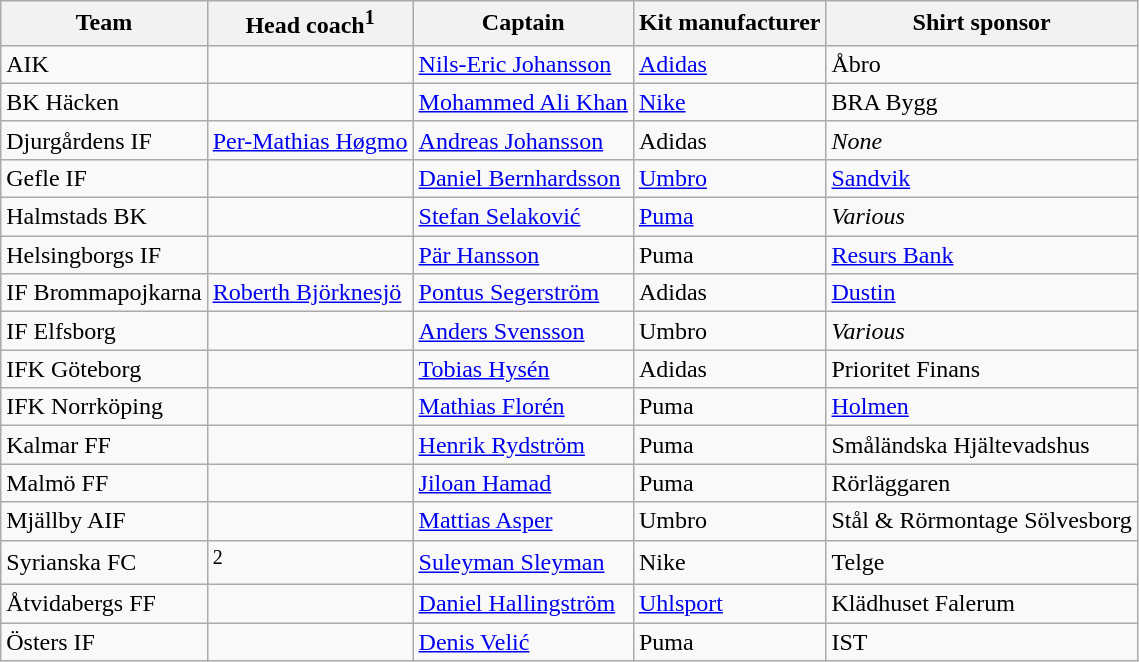<table class="wikitable sortable" style="text-align: left;">
<tr>
<th>Team</th>
<th>Head coach<sup>1</sup></th>
<th>Captain</th>
<th>Kit manufacturer</th>
<th>Shirt sponsor</th>
</tr>
<tr>
<td>AIK</td>
<td> </td>
<td> <a href='#'>Nils-Eric Johansson</a></td>
<td><a href='#'>Adidas</a></td>
<td>Åbro</td>
</tr>
<tr>
<td>BK Häcken</td>
<td> </td>
<td> <a href='#'>Mohammed Ali Khan</a></td>
<td><a href='#'>Nike</a></td>
<td>BRA Bygg</td>
</tr>
<tr>
<td>Djurgårdens IF</td>
<td> <a href='#'>Per-Mathias Høgmo</a></td>
<td> <a href='#'>Andreas Johansson</a></td>
<td>Adidas</td>
<td><em>None</em></td>
</tr>
<tr>
<td>Gefle IF</td>
<td> </td>
<td> <a href='#'>Daniel Bernhardsson</a></td>
<td><a href='#'>Umbro</a></td>
<td><a href='#'>Sandvik</a></td>
</tr>
<tr>
<td>Halmstads BK</td>
<td> </td>
<td> <a href='#'>Stefan Selaković</a></td>
<td><a href='#'>Puma</a></td>
<td><em>Various</em></td>
</tr>
<tr>
<td>Helsingborgs IF</td>
<td> </td>
<td> <a href='#'>Pär Hansson</a></td>
<td>Puma</td>
<td><a href='#'>Resurs Bank</a></td>
</tr>
<tr>
<td>IF Brommapojkarna</td>
<td> <a href='#'>Roberth Björknesjö</a></td>
<td> <a href='#'>Pontus Segerström</a></td>
<td>Adidas</td>
<td><a href='#'>Dustin</a></td>
</tr>
<tr>
<td>IF Elfsborg</td>
<td> </td>
<td> <a href='#'>Anders Svensson</a></td>
<td>Umbro</td>
<td><em>Various</em></td>
</tr>
<tr>
<td>IFK Göteborg</td>
<td> </td>
<td> <a href='#'>Tobias Hysén</a></td>
<td>Adidas</td>
<td>Prioritet Finans</td>
</tr>
<tr>
<td>IFK Norrköping</td>
<td> </td>
<td> <a href='#'>Mathias Florén</a></td>
<td>Puma</td>
<td><a href='#'>Holmen</a></td>
</tr>
<tr>
<td>Kalmar FF</td>
<td> </td>
<td> <a href='#'>Henrik Rydström</a></td>
<td>Puma</td>
<td>Småländska Hjältevadshus</td>
</tr>
<tr>
<td>Malmö FF</td>
<td> </td>
<td> <a href='#'>Jiloan Hamad</a></td>
<td>Puma</td>
<td>Rörläggaren</td>
</tr>
<tr>
<td>Mjällby AIF</td>
<td> </td>
<td> <a href='#'>Mattias Asper</a></td>
<td>Umbro</td>
<td>Stål & Rörmontage Sölvesborg</td>
</tr>
<tr>
<td>Syrianska FC</td>
<td> <sup>2</sup></td>
<td> <a href='#'>Suleyman Sleyman</a></td>
<td>Nike</td>
<td>Telge</td>
</tr>
<tr>
<td>Åtvidabergs FF</td>
<td> </td>
<td> <a href='#'>Daniel Hallingström</a></td>
<td><a href='#'>Uhlsport</a></td>
<td>Klädhuset Falerum</td>
</tr>
<tr>
<td>Östers IF</td>
<td> </td>
<td> <a href='#'>Denis Velić</a></td>
<td>Puma</td>
<td>IST</td>
</tr>
</table>
